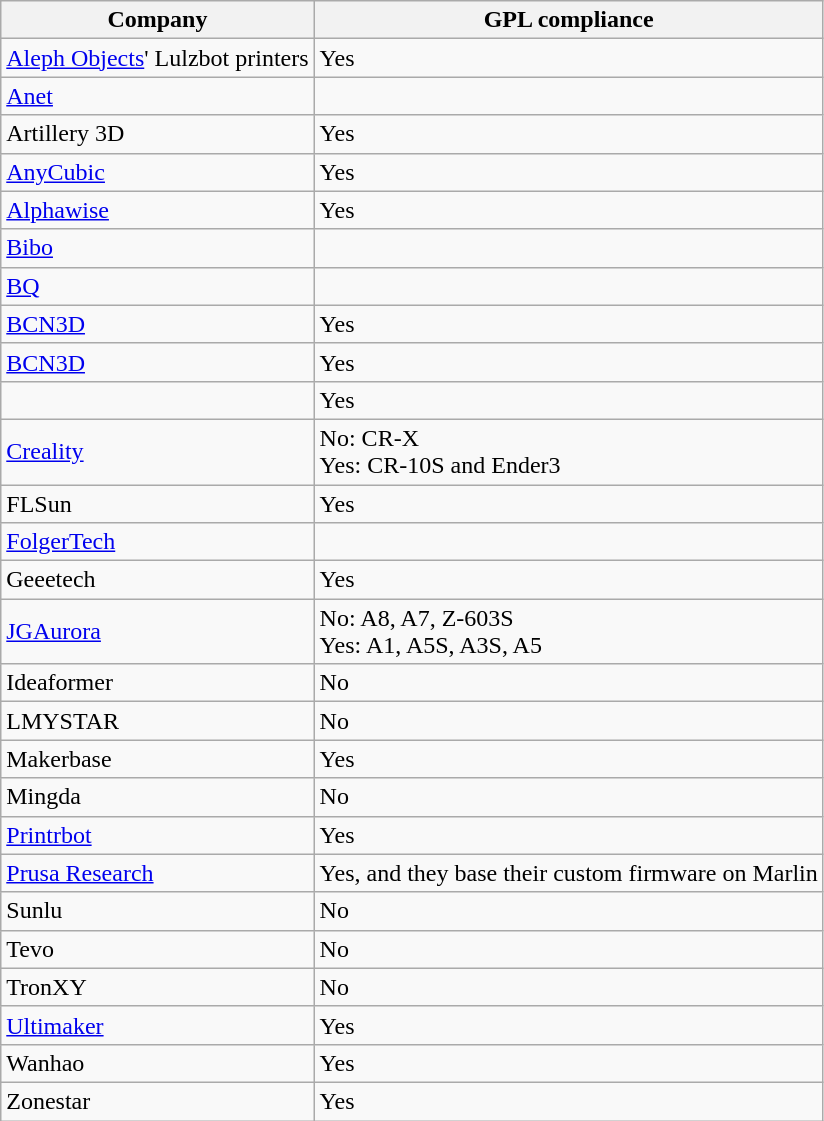<table class="wikitable">
<tr>
<th>Company</th>
<th>GPL compliance</th>
</tr>
<tr>
<td><a href='#'>Aleph Objects</a>' Lulzbot printers</td>
<td>Yes</td>
</tr>
<tr>
<td><a href='#'>Anet</a></td>
<td></td>
</tr>
<tr>
<td>Artillery 3D</td>
<td>Yes</td>
</tr>
<tr>
<td><a href='#'>AnyCubic</a></td>
<td>Yes</td>
</tr>
<tr>
<td><a href='#'>Alphawise</a></td>
<td>Yes</td>
</tr>
<tr>
<td><a href='#'>Bibo</a></td>
<td></td>
</tr>
<tr>
<td><a href='#'>BQ</a></td>
<td></td>
</tr>
<tr>
<td><a href='#'>BCN3D</a></td>
<td>Yes</td>
</tr>
<tr>
<td><a href='#'>BCN3D</a></td>
<td>Yes</td>
</tr>
<tr>
<td></td>
<td>Yes</td>
</tr>
<tr>
<td><a href='#'>Creality</a></td>
<td>No: CR-X<br>Yes: CR-10S and Ender3</td>
</tr>
<tr>
<td>FLSun</td>
<td>Yes</td>
</tr>
<tr>
<td><a href='#'>FolgerTech</a></td>
<td></td>
</tr>
<tr>
<td>Geeetech</td>
<td>Yes</td>
</tr>
<tr>
<td><a href='#'>JGAurora</a></td>
<td>No: A8, A7, Z-603S<br>Yes: A1, A5S, A3S, A5</td>
</tr>
<tr>
<td>Ideaformer</td>
<td>No</td>
</tr>
<tr>
<td>LMYSTAR</td>
<td>No</td>
</tr>
<tr>
<td>Makerbase</td>
<td>Yes</td>
</tr>
<tr>
<td>Mingda</td>
<td>No</td>
</tr>
<tr>
<td><a href='#'>Printrbot</a></td>
<td>Yes</td>
</tr>
<tr>
<td><a href='#'>Prusa Research</a></td>
<td>Yes, and they base their custom firmware on Marlin</td>
</tr>
<tr>
<td>Sunlu</td>
<td>No</td>
</tr>
<tr>
<td>Tevo</td>
<td>No</td>
</tr>
<tr>
<td>TronXY</td>
<td>No</td>
</tr>
<tr>
<td><a href='#'>Ultimaker</a></td>
<td>Yes</td>
</tr>
<tr>
<td>Wanhao</td>
<td>Yes</td>
</tr>
<tr>
<td>Zonestar</td>
<td>Yes</td>
</tr>
</table>
